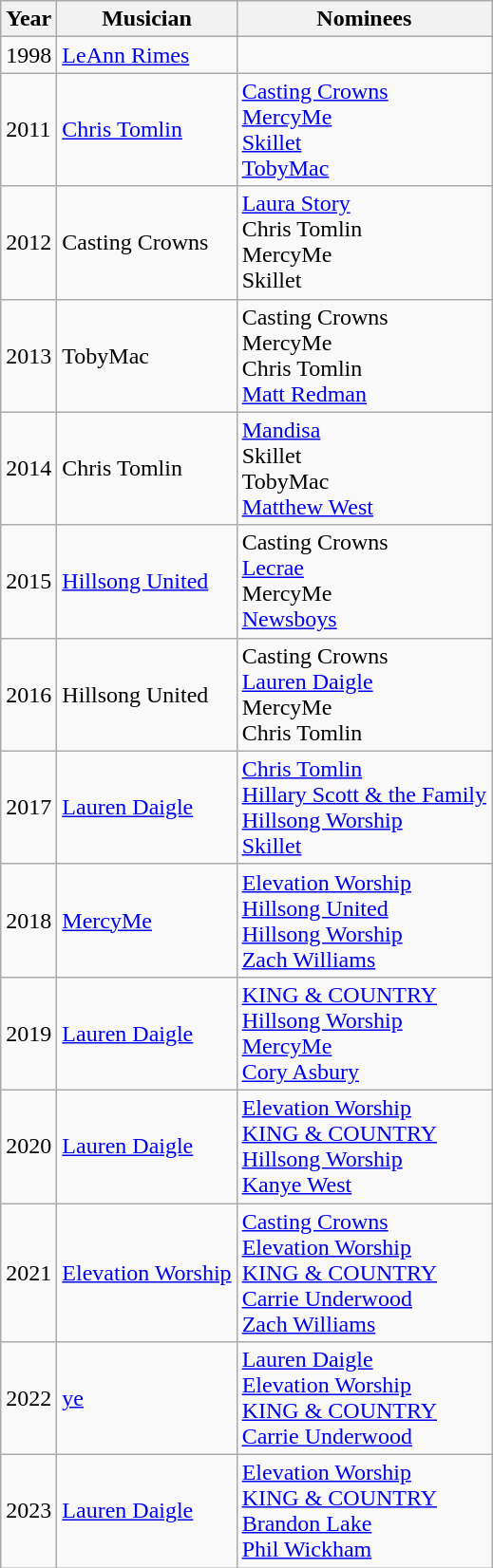<table class="wikitable">
<tr>
<th>Year</th>
<th>Musician</th>
<th>Nominees</th>
</tr>
<tr>
<td>1998</td>
<td><a href='#'>LeAnn Rimes</a></td>
<td></td>
</tr>
<tr>
<td>2011</td>
<td><a href='#'>Chris Tomlin</a></td>
<td><a href='#'>Casting Crowns</a><br><a href='#'>MercyMe</a><br><a href='#'>Skillet</a><br><a href='#'>TobyMac</a></td>
</tr>
<tr>
<td>2012</td>
<td>Casting Crowns</td>
<td><a href='#'>Laura Story</a><br>Chris Tomlin<br>MercyMe<br>Skillet</td>
</tr>
<tr>
<td>2013</td>
<td>TobyMac</td>
<td>Casting Crowns<br>MercyMe<br>Chris Tomlin<br><a href='#'>Matt Redman</a></td>
</tr>
<tr>
<td>2014</td>
<td>Chris Tomlin</td>
<td><a href='#'>Mandisa</a><br>Skillet<br>TobyMac<br><a href='#'>Matthew West</a></td>
</tr>
<tr>
<td>2015</td>
<td><a href='#'>Hillsong United</a></td>
<td>Casting Crowns<br><a href='#'>Lecrae</a><br>MercyMe<br><a href='#'>Newsboys</a></td>
</tr>
<tr>
<td>2016</td>
<td>Hillsong United</td>
<td>Casting Crowns<br><a href='#'>Lauren Daigle</a><br>MercyMe<br>Chris Tomlin</td>
</tr>
<tr>
<td>2017</td>
<td><a href='#'>Lauren Daigle</a></td>
<td><a href='#'>Chris Tomlin</a><br><a href='#'>Hillary Scott & the Family</a><br><a href='#'>Hillsong Worship</a><br><a href='#'>Skillet</a></td>
</tr>
<tr>
<td>2018</td>
<td><a href='#'>MercyMe</a></td>
<td><a href='#'>Elevation Worship</a><br><a href='#'>Hillsong United</a><br><a href='#'>Hillsong Worship</a><br><a href='#'>Zach Williams</a></td>
</tr>
<tr>
<td>2019</td>
<td><a href='#'>Lauren Daigle</a></td>
<td><a href='#'>KING & COUNTRY</a><br><a href='#'>Hillsong Worship</a><br><a href='#'>MercyMe</a><br><a href='#'>Cory Asbury</a></td>
</tr>
<tr>
<td>2020</td>
<td><a href='#'>Lauren Daigle</a></td>
<td><a href='#'>Elevation Worship</a><br><a href='#'>KING & COUNTRY</a><br><a href='#'>Hillsong Worship</a><br><a href='#'>Kanye West</a></td>
</tr>
<tr>
<td>2021</td>
<td><a href='#'>Elevation Worship</a></td>
<td><a href='#'>Casting Crowns</a><br><a href='#'>Elevation Worship</a><br><a href='#'>KING & COUNTRY</a><br><a href='#'>Carrie Underwood</a><br><a href='#'>Zach Williams</a></td>
</tr>
<tr>
<td>2022</td>
<td><a href='#'>ye</a></td>
<td><a href='#'>Lauren Daigle</a><br><a href='#'>Elevation Worship</a><br><a href='#'>KING & COUNTRY</a><br><a href='#'>Carrie Underwood</a></td>
</tr>
<tr>
<td>2023</td>
<td><a href='#'>Lauren Daigle</a></td>
<td><a href='#'>Elevation Worship</a><br><a href='#'>KING & COUNTRY</a><br><a href='#'>Brandon Lake</a><br><a href='#'>Phil Wickham</a></td>
</tr>
</table>
